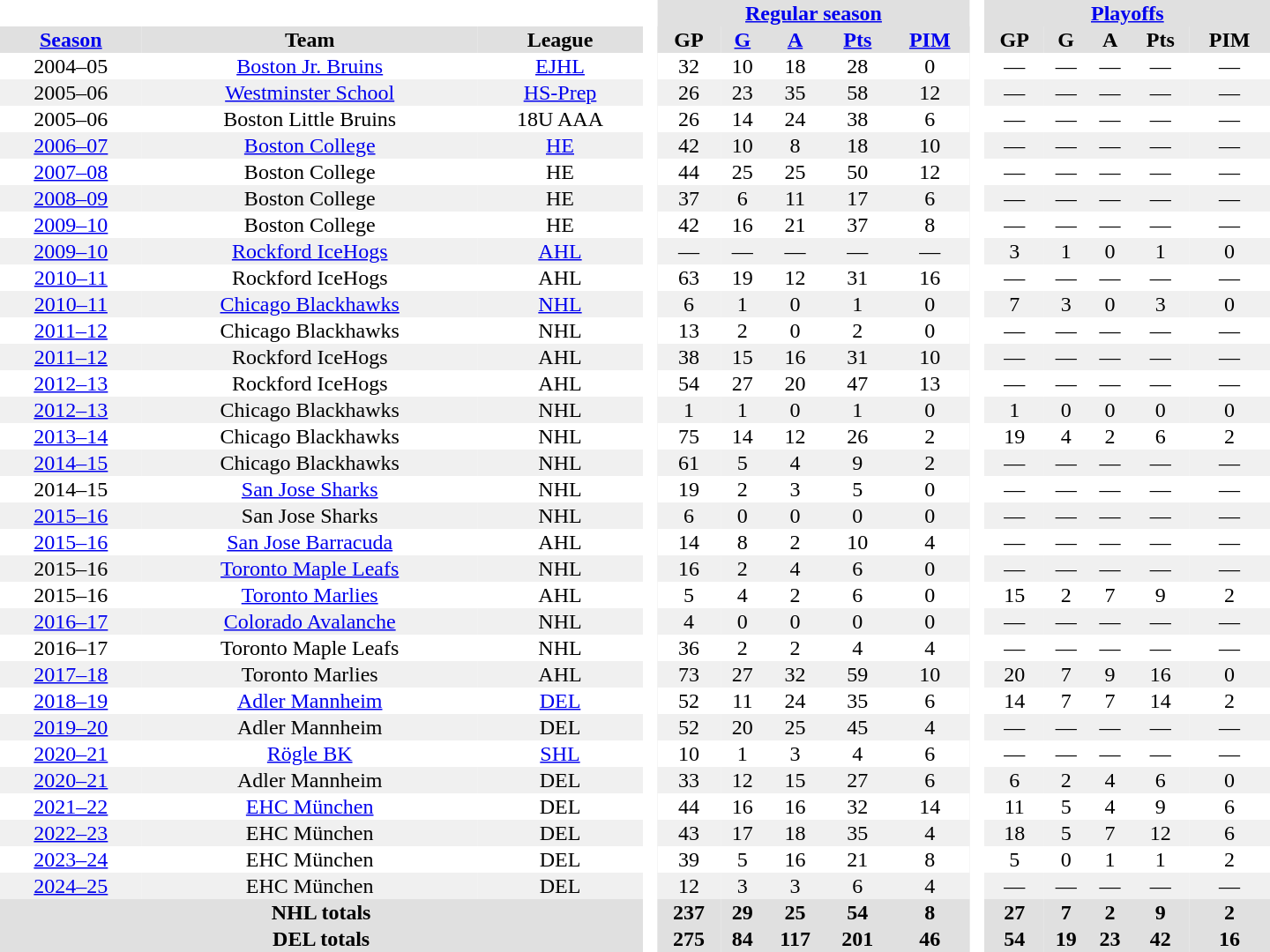<table border="0" cellpadding="1" cellspacing="0" style="text-align:center; width:60em">
<tr bgcolor="#e0e0e0">
<th colspan="3" bgcolor="#ffffff"> </th>
<th rowspan="99" bgcolor="#ffffff"> </th>
<th colspan="5"><a href='#'>Regular season</a></th>
<th rowspan="99" bgcolor="#ffffff"> </th>
<th colspan="5"><a href='#'>Playoffs</a></th>
</tr>
<tr bgcolor="#e0e0e0">
<th><a href='#'>Season</a></th>
<th>Team</th>
<th>League</th>
<th>GP</th>
<th><a href='#'>G</a></th>
<th><a href='#'>A</a></th>
<th><a href='#'>Pts</a></th>
<th><a href='#'>PIM</a></th>
<th>GP</th>
<th>G</th>
<th>A</th>
<th>Pts</th>
<th>PIM</th>
</tr>
<tr>
<td>2004–05</td>
<td><a href='#'>Boston Jr. Bruins</a></td>
<td><a href='#'>EJHL</a></td>
<td>32</td>
<td>10</td>
<td>18</td>
<td>28</td>
<td>0</td>
<td>—</td>
<td>—</td>
<td>—</td>
<td>—</td>
<td>—</td>
</tr>
<tr bgcolor="#f0f0f0">
<td>2005–06</td>
<td><a href='#'>Westminster School</a></td>
<td><a href='#'>HS-Prep</a></td>
<td>26</td>
<td>23</td>
<td>35</td>
<td>58</td>
<td>12</td>
<td>—</td>
<td>—</td>
<td>—</td>
<td>—</td>
<td>—</td>
</tr>
<tr>
<td>2005–06</td>
<td>Boston Little Bruins</td>
<td>18U AAA</td>
<td>26</td>
<td>14</td>
<td>24</td>
<td>38</td>
<td>6</td>
<td>—</td>
<td>—</td>
<td>—</td>
<td>—</td>
<td>—</td>
</tr>
<tr bgcolor="#f0f0f0">
<td><a href='#'>2006–07</a></td>
<td><a href='#'>Boston College</a></td>
<td><a href='#'>HE</a></td>
<td>42</td>
<td>10</td>
<td>8</td>
<td>18</td>
<td>10</td>
<td>—</td>
<td>—</td>
<td>—</td>
<td>—</td>
<td>—</td>
</tr>
<tr>
<td><a href='#'>2007–08</a></td>
<td>Boston College</td>
<td>HE</td>
<td>44</td>
<td>25</td>
<td>25</td>
<td>50</td>
<td>12</td>
<td>—</td>
<td>—</td>
<td>—</td>
<td>—</td>
<td>—</td>
</tr>
<tr bgcolor="#f0f0f0">
<td><a href='#'>2008–09</a></td>
<td>Boston College</td>
<td>HE</td>
<td>37</td>
<td>6</td>
<td>11</td>
<td>17</td>
<td>6</td>
<td>—</td>
<td>—</td>
<td>—</td>
<td>—</td>
<td>—</td>
</tr>
<tr>
<td><a href='#'>2009–10</a></td>
<td>Boston College</td>
<td>HE</td>
<td>42</td>
<td>16</td>
<td>21</td>
<td>37</td>
<td>8</td>
<td>—</td>
<td>—</td>
<td>—</td>
<td>—</td>
<td>—</td>
</tr>
<tr bgcolor="#f0f0f0">
<td><a href='#'>2009–10</a></td>
<td><a href='#'>Rockford IceHogs</a></td>
<td><a href='#'>AHL</a></td>
<td>—</td>
<td>—</td>
<td>—</td>
<td>—</td>
<td>—</td>
<td>3</td>
<td>1</td>
<td>0</td>
<td>1</td>
<td>0</td>
</tr>
<tr>
<td><a href='#'>2010–11</a></td>
<td>Rockford IceHogs</td>
<td>AHL</td>
<td>63</td>
<td>19</td>
<td>12</td>
<td>31</td>
<td>16</td>
<td>—</td>
<td>—</td>
<td>—</td>
<td>—</td>
<td>—</td>
</tr>
<tr bgcolor="#f0f0f0">
<td><a href='#'>2010–11</a></td>
<td><a href='#'>Chicago Blackhawks</a></td>
<td><a href='#'>NHL</a></td>
<td>6</td>
<td>1</td>
<td>0</td>
<td>1</td>
<td>0</td>
<td>7</td>
<td>3</td>
<td>0</td>
<td>3</td>
<td>0</td>
</tr>
<tr>
<td><a href='#'>2011–12</a></td>
<td>Chicago Blackhawks</td>
<td>NHL</td>
<td>13</td>
<td>2</td>
<td>0</td>
<td>2</td>
<td>0</td>
<td>—</td>
<td>—</td>
<td>—</td>
<td>—</td>
<td>—</td>
</tr>
<tr bgcolor="#f0f0f0">
<td><a href='#'>2011–12</a></td>
<td>Rockford IceHogs</td>
<td>AHL</td>
<td>38</td>
<td>15</td>
<td>16</td>
<td>31</td>
<td>10</td>
<td>—</td>
<td>—</td>
<td>—</td>
<td>—</td>
<td>—</td>
</tr>
<tr>
<td><a href='#'>2012–13</a></td>
<td>Rockford IceHogs</td>
<td>AHL</td>
<td>54</td>
<td>27</td>
<td>20</td>
<td>47</td>
<td>13</td>
<td>—</td>
<td>—</td>
<td>—</td>
<td>—</td>
<td>—</td>
</tr>
<tr bgcolor="#f0f0f0">
<td><a href='#'>2012–13</a></td>
<td>Chicago Blackhawks</td>
<td>NHL</td>
<td>1</td>
<td>1</td>
<td>0</td>
<td>1</td>
<td>0</td>
<td>1</td>
<td>0</td>
<td>0</td>
<td>0</td>
<td>0</td>
</tr>
<tr>
<td><a href='#'>2013–14</a></td>
<td>Chicago Blackhawks</td>
<td>NHL</td>
<td>75</td>
<td>14</td>
<td>12</td>
<td>26</td>
<td>2</td>
<td>19</td>
<td>4</td>
<td>2</td>
<td>6</td>
<td>2</td>
</tr>
<tr bgcolor="#f0f0f0">
<td><a href='#'>2014–15</a></td>
<td>Chicago Blackhawks</td>
<td>NHL</td>
<td>61</td>
<td>5</td>
<td>4</td>
<td>9</td>
<td>2</td>
<td>—</td>
<td>—</td>
<td>—</td>
<td>—</td>
<td>—</td>
</tr>
<tr>
<td>2014–15</td>
<td><a href='#'>San Jose Sharks</a></td>
<td>NHL</td>
<td>19</td>
<td>2</td>
<td>3</td>
<td>5</td>
<td>0</td>
<td>—</td>
<td>—</td>
<td>—</td>
<td>—</td>
<td>—</td>
</tr>
<tr bgcolor="#f0f0f0">
<td><a href='#'>2015–16</a></td>
<td>San Jose Sharks</td>
<td>NHL</td>
<td>6</td>
<td>0</td>
<td>0</td>
<td>0</td>
<td>0</td>
<td>—</td>
<td>—</td>
<td>—</td>
<td>—</td>
<td>—</td>
</tr>
<tr>
<td><a href='#'>2015–16</a></td>
<td><a href='#'>San Jose Barracuda</a></td>
<td>AHL</td>
<td>14</td>
<td>8</td>
<td>2</td>
<td>10</td>
<td>4</td>
<td>—</td>
<td>—</td>
<td>—</td>
<td>—</td>
<td>—</td>
</tr>
<tr bgcolor="#f0f0f0">
<td>2015–16</td>
<td><a href='#'>Toronto Maple Leafs</a></td>
<td>NHL</td>
<td>16</td>
<td>2</td>
<td>4</td>
<td>6</td>
<td>0</td>
<td>—</td>
<td>—</td>
<td>—</td>
<td>—</td>
<td>—</td>
</tr>
<tr>
<td>2015–16</td>
<td><a href='#'>Toronto Marlies</a></td>
<td>AHL</td>
<td>5</td>
<td>4</td>
<td>2</td>
<td>6</td>
<td>0</td>
<td>15</td>
<td>2</td>
<td>7</td>
<td>9</td>
<td>2</td>
</tr>
<tr bgcolor="#f0f0f0">
<td><a href='#'>2016–17</a></td>
<td><a href='#'>Colorado Avalanche</a></td>
<td>NHL</td>
<td>4</td>
<td>0</td>
<td>0</td>
<td>0</td>
<td>0</td>
<td>—</td>
<td>—</td>
<td>—</td>
<td>—</td>
<td>—</td>
</tr>
<tr>
<td>2016–17</td>
<td>Toronto Maple Leafs</td>
<td>NHL</td>
<td>36</td>
<td>2</td>
<td>2</td>
<td>4</td>
<td>4</td>
<td>—</td>
<td>—</td>
<td>—</td>
<td>—</td>
<td>—</td>
</tr>
<tr bgcolor="#f0f0f0">
<td><a href='#'>2017–18</a></td>
<td>Toronto Marlies</td>
<td>AHL</td>
<td>73</td>
<td>27</td>
<td>32</td>
<td>59</td>
<td>10</td>
<td>20</td>
<td>7</td>
<td>9</td>
<td>16</td>
<td>0</td>
</tr>
<tr>
<td><a href='#'>2018–19</a></td>
<td><a href='#'>Adler Mannheim</a></td>
<td><a href='#'>DEL</a></td>
<td>52</td>
<td>11</td>
<td>24</td>
<td>35</td>
<td>6</td>
<td>14</td>
<td>7</td>
<td>7</td>
<td>14</td>
<td>2</td>
</tr>
<tr bgcolor="#f0f0f0">
<td><a href='#'>2019–20</a></td>
<td>Adler Mannheim</td>
<td>DEL</td>
<td>52</td>
<td>20</td>
<td>25</td>
<td>45</td>
<td>4</td>
<td>—</td>
<td>—</td>
<td>—</td>
<td>—</td>
<td>—</td>
</tr>
<tr>
<td><a href='#'>2020–21</a></td>
<td><a href='#'>Rögle BK</a></td>
<td><a href='#'>SHL</a></td>
<td>10</td>
<td>1</td>
<td>3</td>
<td>4</td>
<td>6</td>
<td>—</td>
<td>—</td>
<td>—</td>
<td>—</td>
<td>—</td>
</tr>
<tr bgcolor="#f0f0f0">
<td><a href='#'>2020–21</a></td>
<td>Adler Mannheim</td>
<td>DEL</td>
<td>33</td>
<td>12</td>
<td>15</td>
<td>27</td>
<td>6</td>
<td>6</td>
<td>2</td>
<td>4</td>
<td>6</td>
<td>0</td>
</tr>
<tr>
<td><a href='#'>2021–22</a></td>
<td><a href='#'>EHC München</a></td>
<td>DEL</td>
<td>44</td>
<td>16</td>
<td>16</td>
<td>32</td>
<td>14</td>
<td>11</td>
<td>5</td>
<td>4</td>
<td>9</td>
<td>6</td>
</tr>
<tr bgcolor="#f0f0f0">
<td><a href='#'>2022–23</a></td>
<td>EHC München</td>
<td>DEL</td>
<td>43</td>
<td>17</td>
<td>18</td>
<td>35</td>
<td>4</td>
<td>18</td>
<td>5</td>
<td>7</td>
<td>12</td>
<td>6</td>
</tr>
<tr>
<td><a href='#'>2023–24</a></td>
<td>EHC München</td>
<td>DEL</td>
<td>39</td>
<td>5</td>
<td>16</td>
<td>21</td>
<td>8</td>
<td>5</td>
<td>0</td>
<td>1</td>
<td>1</td>
<td>2</td>
</tr>
<tr bgcolor="#f0f0f0">
<td><a href='#'>2024–25</a></td>
<td>EHC München</td>
<td>DEL</td>
<td>12</td>
<td>3</td>
<td>3</td>
<td>6</td>
<td>4</td>
<td>—</td>
<td>—</td>
<td>—</td>
<td>—</td>
<td>—</td>
</tr>
<tr bgcolor="#e0e0e0">
<th colspan="3">NHL totals</th>
<th>237</th>
<th>29</th>
<th>25</th>
<th>54</th>
<th>8</th>
<th>27</th>
<th>7</th>
<th>2</th>
<th>9</th>
<th>2</th>
</tr>
<tr bgcolor="#e0e0e0">
<th colspan="3">DEL totals</th>
<th>275</th>
<th>84</th>
<th>117</th>
<th>201</th>
<th>46</th>
<th>54</th>
<th>19</th>
<th>23</th>
<th>42</th>
<th>16</th>
</tr>
</table>
